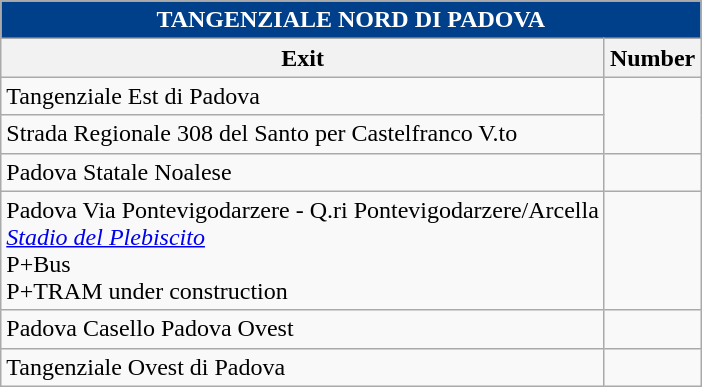<table class="wikitable" border="1">
<tr>
</tr>
<tr align="center" bgcolor="00408B" style="color: white;font-size:100%;">
<td colspan="4"><strong>TANGENZIALE NORD DI PADOVA</strong></td>
</tr>
<tr>
<th align="center"><strong>Exit</strong></th>
<th align="center"><strong>Number</strong></th>
</tr>
<tr>
<td> Tangenziale Est di Padova</td>
</tr>
<tr>
<td> Strada Regionale 308 del Santo per Castelfranco V.to</td>
</tr>
<tr>
<td>Padova Statale Noalese</td>
<td></td>
</tr>
<tr>
<td> Padova Via Pontevigodarzere - Q.ri Pontevigodarzere/Arcella<br><em><a href='#'>Stadio del Plebiscito</a></em><br>P+Bus<br>P+TRAM under construction</td>
<td></td>
</tr>
<tr>
<td>Padova Casello Padova Ovest </td>
<td></td>
</tr>
<tr>
<td> Tangenziale Ovest di Padova</td>
</tr>
</table>
